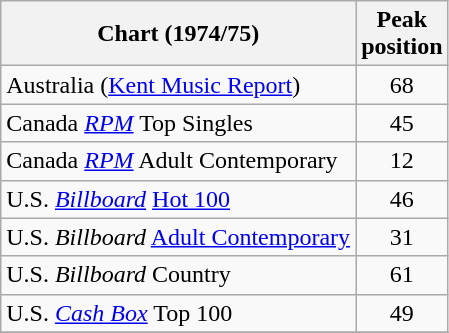<table class="wikitable sortable">
<tr>
<th align="left">Chart (1974/75)</th>
<th align="left">Peak<br>position</th>
</tr>
<tr>
<td>Australia (<a href='#'>Kent Music Report</a>)</td>
<td style="text-align:center;">68</td>
</tr>
<tr>
<td>Canada <em><a href='#'>RPM</a></em> Top Singles</td>
<td style="text-align:center;">45</td>
</tr>
<tr>
<td>Canada <em><a href='#'>RPM</a></em> Adult Contemporary</td>
<td style="text-align:center;">12</td>
</tr>
<tr>
<td>U.S. <em><a href='#'>Billboard</a></em> <a href='#'>Hot 100</a></td>
<td style="text-align:center;">46</td>
</tr>
<tr>
<td>U.S. <em>Billboard</em> <a href='#'>Adult Contemporary</a></td>
<td style="text-align:center;">31</td>
</tr>
<tr>
<td>U.S. <em>Billboard</em> Country </td>
<td style="text-align:center;">61</td>
</tr>
<tr>
<td>U.S. <em><a href='#'>Cash Box</a></em> Top 100</td>
<td style="text-align:center;">49</td>
</tr>
<tr>
</tr>
</table>
